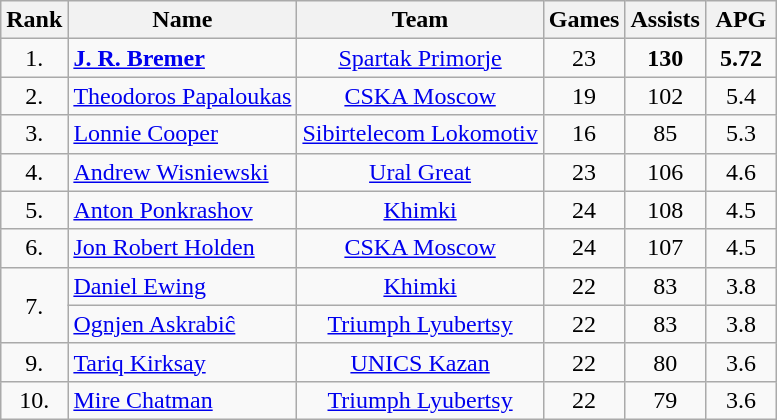<table class="wikitable" style="text-align: center;">
<tr>
<th>Rank</th>
<th>Name</th>
<th>Team</th>
<th>Games</th>
<th>Assists</th>
<th width=40>APG</th>
</tr>
<tr>
<td>1.</td>
<td align="left"> <strong><a href='#'>J. R. Bremer</a></strong></td>
<td><a href='#'>Spartak Primorje</a></td>
<td>23</td>
<td><strong>130</strong></td>
<td><strong>5.72</strong></td>
</tr>
<tr>
<td>2.</td>
<td align="left"> <a href='#'>Theodoros Papaloukas</a></td>
<td><a href='#'>CSKA Moscow</a></td>
<td>19</td>
<td>102</td>
<td>5.4</td>
</tr>
<tr>
<td>3.</td>
<td align="left"> <a href='#'>Lonnie Cooper</a></td>
<td><a href='#'>Sibirtelecom Lokomotiv</a></td>
<td>16</td>
<td>85</td>
<td>5.3</td>
</tr>
<tr>
<td>4.</td>
<td align="left"> <a href='#'>Andrew Wisniewski</a></td>
<td><a href='#'>Ural Great</a></td>
<td>23</td>
<td>106</td>
<td>4.6</td>
</tr>
<tr>
<td>5.</td>
<td align="left"> <a href='#'>Anton Ponkrashov</a></td>
<td><a href='#'>Khimki</a></td>
<td>24</td>
<td>108</td>
<td>4.5</td>
</tr>
<tr>
<td>6.</td>
<td align="left">  <a href='#'>Jon Robert Holden</a></td>
<td><a href='#'>CSKA Moscow</a></td>
<td>24</td>
<td>107</td>
<td>4.5</td>
</tr>
<tr>
<td rowspan="2">7.</td>
<td align="left"> <a href='#'>Daniel Ewing</a></td>
<td><a href='#'>Khimki</a></td>
<td>22</td>
<td>83</td>
<td>3.8</td>
</tr>
<tr>
<td align="left">  <a href='#'>Ognjen Askrabiĉ</a></td>
<td><a href='#'>Triumph Lyubertsy</a></td>
<td>22</td>
<td>83</td>
<td>3.8</td>
</tr>
<tr>
<td>9.</td>
<td align="left">  <a href='#'>Tariq Kirksay</a></td>
<td><a href='#'>UNICS Kazan</a></td>
<td>22</td>
<td>80</td>
<td>3.6</td>
</tr>
<tr>
<td>10.</td>
<td align="left">  <a href='#'>Mire Chatman</a></td>
<td><a href='#'>Triumph Lyubertsy</a></td>
<td>22</td>
<td>79</td>
<td>3.6</td>
</tr>
</table>
